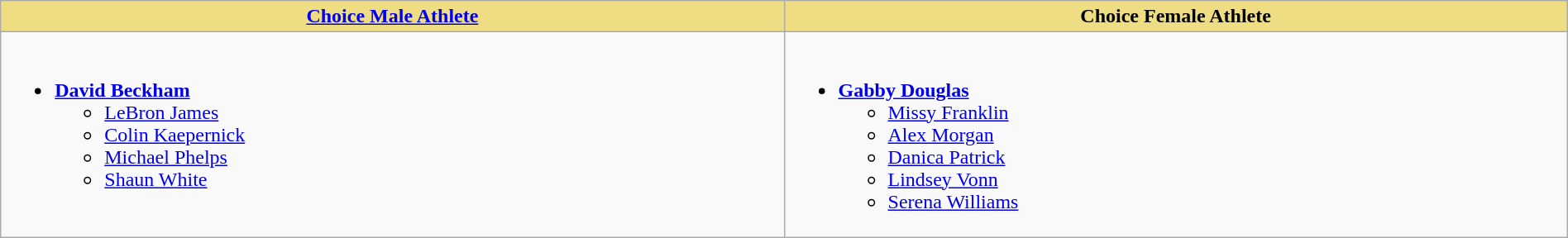<table class="wikitable" style="width:100%">
<tr>
<th style="background:#EEDD82; width:50%"><a href='#'>Choice Male Athlete</a></th>
<th style="background:#EEDD82; width:50%">Choice Female Athlete</th>
</tr>
<tr>
<td valign="top"><br><ul><li><strong><a href='#'>David Beckham</a></strong><ul><li><a href='#'>LeBron James</a></li><li><a href='#'>Colin Kaepernick</a></li><li><a href='#'>Michael Phelps</a></li><li><a href='#'>Shaun White</a></li></ul></li></ul></td>
<td valign="top"><br><ul><li><strong><a href='#'>Gabby Douglas</a></strong><ul><li><a href='#'>Missy Franklin</a></li><li><a href='#'>Alex Morgan</a></li><li><a href='#'>Danica Patrick</a></li><li><a href='#'>Lindsey Vonn</a></li><li><a href='#'>Serena Williams</a></li></ul></li></ul></td>
</tr>
</table>
